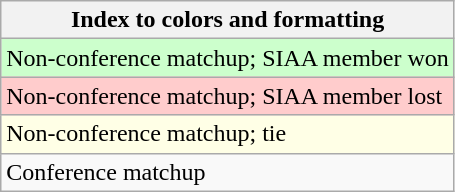<table class="wikitable">
<tr>
<th>Index to colors and formatting</th>
</tr>
<tr bgcolor=#ccffcc>
<td>Non-conference matchup; SIAA member won</td>
</tr>
<tr bgcolor=#ffcccc>
<td>Non-conference matchup; SIAA member lost</td>
</tr>
<tr bgcolor=#ffffe6>
<td>Non-conference matchup; tie</td>
</tr>
<tr>
<td>Conference matchup</td>
</tr>
</table>
